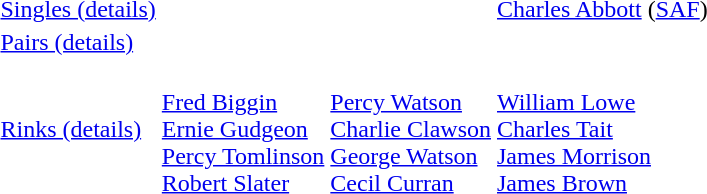<table>
<tr>
<td><a href='#'>Singles (details)</a></td>
<td></td>
<td></td>
<td> <a href='#'>Charles Abbott</a> <span>(<a href='#'>SAF</a>)</span></td>
</tr>
<tr>
<td><a href='#'>Pairs (details)</a></td>
<td></td>
<td></td>
<td></td>
</tr>
<tr>
<td><a href='#'>Rinks (details)</a></td>
<td><br><a href='#'>Fred Biggin</a><br><a href='#'>Ernie Gudgeon</a><br><a href='#'>Percy Tomlinson</a><br><a href='#'>Robert Slater</a></td>
<td><br><a href='#'>Percy Watson</a><br><a href='#'>Charlie Clawson</a><br><a href='#'>George Watson</a><br><a href='#'>Cecil Curran</a></td>
<td><br><a href='#'>William Lowe</a><br><a href='#'>Charles Tait</a><br><a href='#'>James Morrison</a><br><a href='#'>James Brown</a></td>
</tr>
</table>
